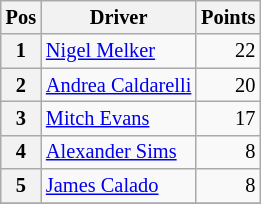<table class="wikitable" style="font-size: 85%;">
<tr>
<th>Pos</th>
<th>Driver</th>
<th>Points</th>
</tr>
<tr>
<th>1</th>
<td> <a href='#'>Nigel Melker</a></td>
<td align=right>22</td>
</tr>
<tr>
<th>2</th>
<td> <a href='#'>Andrea Caldarelli</a></td>
<td align=right>20</td>
</tr>
<tr>
<th>3</th>
<td> <a href='#'>Mitch Evans</a></td>
<td align=right>17</td>
</tr>
<tr>
<th>4</th>
<td> <a href='#'>Alexander Sims</a></td>
<td align=right>8</td>
</tr>
<tr>
<th>5</th>
<td> <a href='#'>James Calado</a></td>
<td align=right>8</td>
</tr>
<tr>
</tr>
</table>
